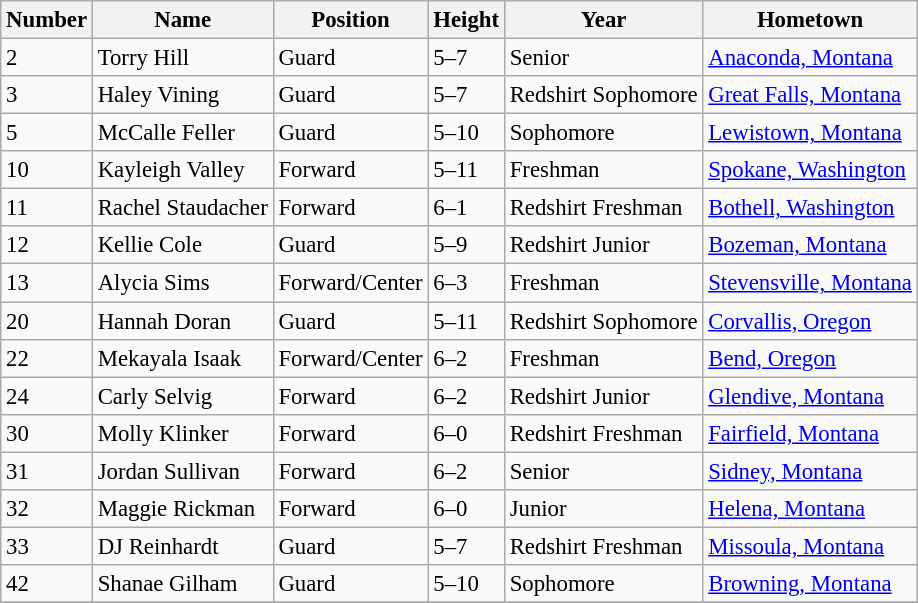<table class="wikitable" style="font-size: 95%;">
<tr>
<th>Number</th>
<th>Name</th>
<th>Position</th>
<th>Height</th>
<th>Year</th>
<th>Hometown</th>
</tr>
<tr>
<td>2</td>
<td>Torry Hill</td>
<td>Guard</td>
<td>5–7</td>
<td>Senior</td>
<td><a href='#'>Anaconda, Montana</a></td>
</tr>
<tr>
<td>3</td>
<td>Haley Vining</td>
<td>Guard</td>
<td>5–7</td>
<td>Redshirt Sophomore</td>
<td><a href='#'>Great Falls, Montana</a></td>
</tr>
<tr>
<td>5</td>
<td>McCalle Feller</td>
<td>Guard</td>
<td>5–10</td>
<td>Sophomore</td>
<td><a href='#'>Lewistown, Montana</a></td>
</tr>
<tr>
<td>10</td>
<td>Kayleigh Valley</td>
<td>Forward</td>
<td>5–11</td>
<td>Freshman</td>
<td><a href='#'>Spokane, Washington</a></td>
</tr>
<tr>
<td>11</td>
<td>Rachel Staudacher</td>
<td>Forward</td>
<td>6–1</td>
<td>Redshirt Freshman</td>
<td><a href='#'>Bothell, Washington</a></td>
</tr>
<tr>
<td>12</td>
<td>Kellie Cole</td>
<td>Guard</td>
<td>5–9</td>
<td>Redshirt Junior</td>
<td><a href='#'>Bozeman, Montana</a></td>
</tr>
<tr>
<td>13</td>
<td>Alycia Sims</td>
<td>Forward/Center</td>
<td>6–3</td>
<td>Freshman</td>
<td><a href='#'>Stevensville, Montana</a></td>
</tr>
<tr>
<td>20</td>
<td>Hannah Doran</td>
<td>Guard</td>
<td>5–11</td>
<td>Redshirt Sophomore</td>
<td><a href='#'>Corvallis, Oregon</a></td>
</tr>
<tr>
<td>22</td>
<td>Mekayala Isaak</td>
<td>Forward/Center</td>
<td>6–2</td>
<td>Freshman</td>
<td><a href='#'>Bend, Oregon</a></td>
</tr>
<tr>
<td>24</td>
<td>Carly Selvig</td>
<td>Forward</td>
<td>6–2</td>
<td>Redshirt Junior</td>
<td><a href='#'>Glendive, Montana</a></td>
</tr>
<tr>
<td>30</td>
<td>Molly Klinker</td>
<td>Forward</td>
<td>6–0</td>
<td>Redshirt Freshman</td>
<td><a href='#'>Fairfield, Montana</a></td>
</tr>
<tr>
<td>31</td>
<td>Jordan Sullivan</td>
<td>Forward</td>
<td>6–2</td>
<td>Senior</td>
<td><a href='#'>Sidney, Montana</a></td>
</tr>
<tr>
<td>32</td>
<td>Maggie Rickman</td>
<td>Forward</td>
<td>6–0</td>
<td>Junior</td>
<td><a href='#'>Helena, Montana</a></td>
</tr>
<tr>
<td>33</td>
<td>DJ Reinhardt</td>
<td>Guard</td>
<td>5–7</td>
<td>Redshirt Freshman</td>
<td><a href='#'>Missoula, Montana</a></td>
</tr>
<tr>
<td>42</td>
<td>Shanae Gilham</td>
<td>Guard</td>
<td>5–10</td>
<td>Sophomore</td>
<td><a href='#'>Browning, Montana</a></td>
</tr>
<tr>
</tr>
</table>
